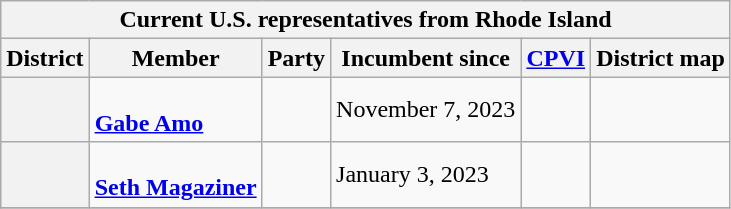<table class="wikitable sortable">
<tr>
<th colspan=6>Current U.S. representatives from Rhode Island</th>
</tr>
<tr>
<th>District</th>
<th>Member<br></th>
<th>Party</th>
<th data-sort-type="date">Incumbent since</th>
<th data-sort-type="number"><a href='#'>CPVI</a><br></th>
<th class="unsortable">District map</th>
</tr>
<tr>
<th></th>
<td data-sort-value="Amo, Gabe"><br><strong><a href='#'>Gabe Amo</a></strong><br></td>
<td></td>
<td>November 7, 2023</td>
<td></td>
<td></td>
</tr>
<tr>
<th></th>
<td data-sort-value="Magaziner, Seth"><br><strong><a href='#'>Seth Magaziner</a></strong><br></td>
<td></td>
<td>January 3, 2023</td>
<td></td>
<td></td>
</tr>
<tr>
</tr>
</table>
